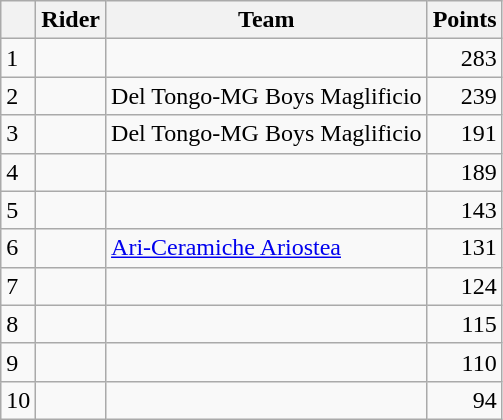<table class="wikitable">
<tr>
<th></th>
<th>Rider</th>
<th>Team</th>
<th>Points</th>
</tr>
<tr>
<td>1</td>
<td> </td>
<td></td>
<td align=right>283</td>
</tr>
<tr>
<td>2</td>
<td> </td>
<td>Del Tongo-MG Boys Maglificio</td>
<td align=right>239</td>
</tr>
<tr>
<td>3</td>
<td></td>
<td>Del Tongo-MG Boys Maglificio</td>
<td align=right>191</td>
</tr>
<tr>
<td>4</td>
<td></td>
<td></td>
<td align=right>189</td>
</tr>
<tr>
<td>5</td>
<td></td>
<td></td>
<td align=right>143</td>
</tr>
<tr>
<td>6</td>
<td> </td>
<td><a href='#'>Ari-Ceramiche Ariostea</a></td>
<td align=right>131</td>
</tr>
<tr>
<td>7</td>
<td></td>
<td></td>
<td align=right>124</td>
</tr>
<tr>
<td>8</td>
<td></td>
<td></td>
<td align=right>115</td>
</tr>
<tr>
<td>9</td>
<td></td>
<td></td>
<td align=right>110</td>
</tr>
<tr>
<td>10</td>
<td></td>
<td></td>
<td align=right>94</td>
</tr>
</table>
